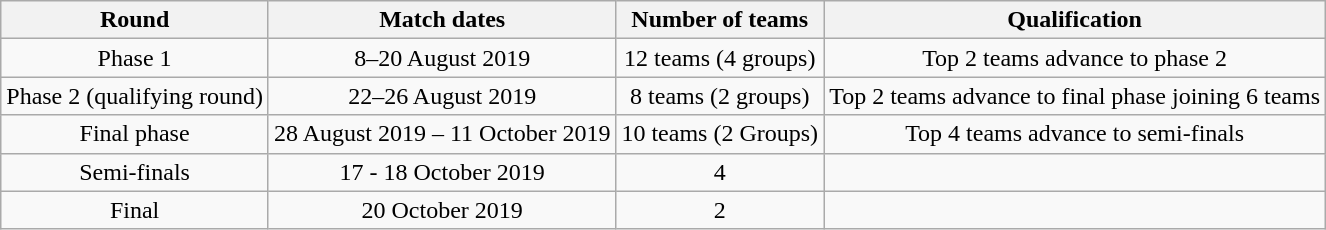<table class="wikitable" style="text-align:center">
<tr>
<th>Round</th>
<th>Match dates</th>
<th>Number of teams</th>
<th>Qualification</th>
</tr>
<tr>
<td>Phase 1</td>
<td>8–20 August 2019</td>
<td>12 teams (4 groups)</td>
<td>Top 2 teams advance to phase 2</td>
</tr>
<tr>
<td>Phase 2 (qualifying round)</td>
<td>22–26 August 2019</td>
<td>8 teams (2 groups)</td>
<td>Top 2 teams advance to final phase joining 6 teams</td>
</tr>
<tr>
<td>Final phase</td>
<td>28 August 2019 – 11 October 2019</td>
<td>10 teams (2 Groups)</td>
<td>Top 4 teams advance to semi-finals</td>
</tr>
<tr>
<td>Semi-finals</td>
<td>17 - 18 October 2019</td>
<td>4</td>
<td></td>
</tr>
<tr>
<td>Final</td>
<td>20 October 2019</td>
<td>2</td>
<td></td>
</tr>
</table>
